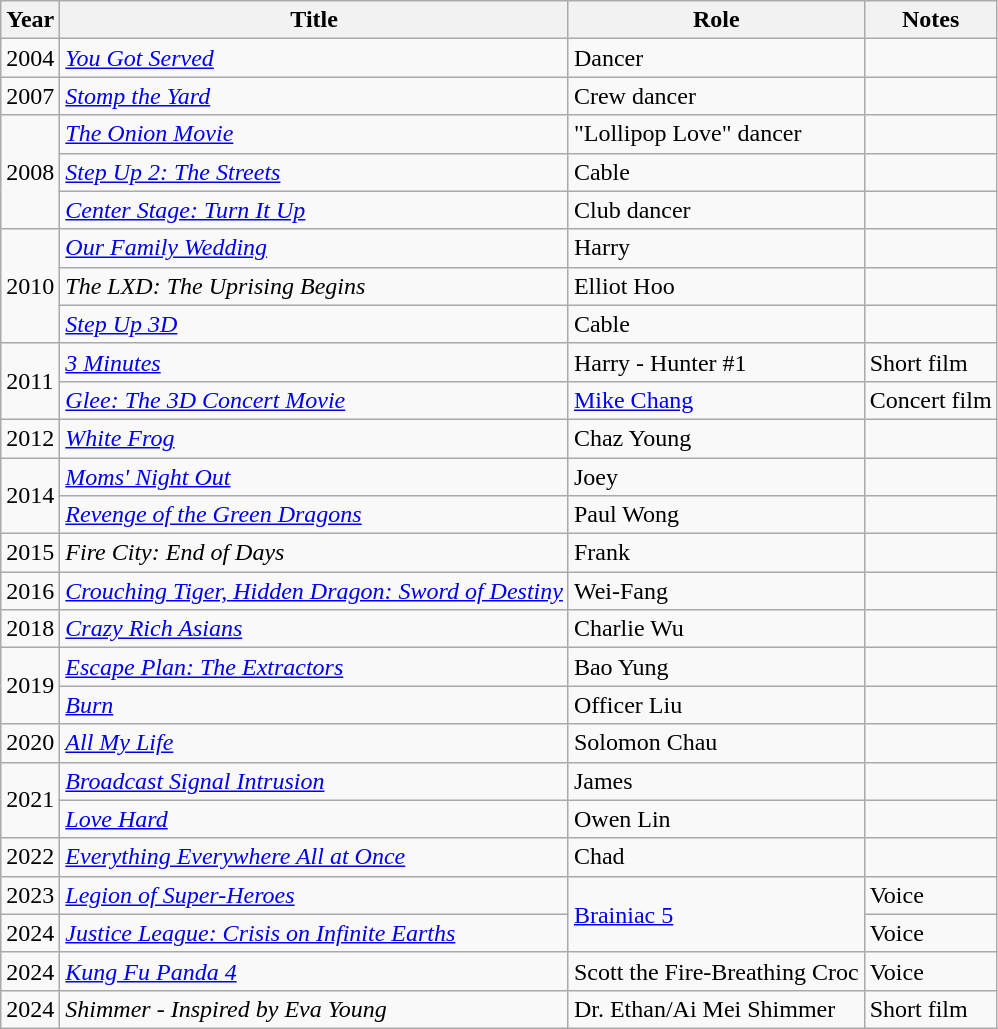<table class="wikitable sortable">
<tr>
<th>Year</th>
<th>Title</th>
<th>Role</th>
<th class="unsortable">Notes</th>
</tr>
<tr>
<td>2004</td>
<td><em><a href='#'>You Got Served</a></em></td>
<td>Dancer</td>
<td></td>
</tr>
<tr>
<td>2007</td>
<td><em><a href='#'>Stomp the Yard</a></em></td>
<td>Crew dancer</td>
<td></td>
</tr>
<tr>
<td rowspan="3">2008</td>
<td><em><a href='#'>The Onion Movie</a></em></td>
<td>"Lollipop Love" dancer</td>
<td></td>
</tr>
<tr>
<td><em><a href='#'>Step Up 2: The Streets</a></em></td>
<td>Cable</td>
<td></td>
</tr>
<tr>
<td><em><a href='#'>Center Stage: Turn It Up</a></em></td>
<td>Club dancer</td>
<td></td>
</tr>
<tr>
<td rowspan="3">2010</td>
<td><em><a href='#'>Our Family Wedding</a></em></td>
<td>Harry</td>
<td></td>
</tr>
<tr>
<td><em>The LXD: The Uprising Begins</em></td>
<td>Elliot Hoo</td>
<td></td>
</tr>
<tr>
<td><em><a href='#'>Step Up 3D</a></em></td>
<td>Cable</td>
<td></td>
</tr>
<tr>
<td rowspan="2">2011</td>
<td><em><a href='#'>3 Minutes</a></em></td>
<td>Harry - Hunter #1</td>
<td>Short film</td>
</tr>
<tr>
<td><em><a href='#'>Glee: The 3D Concert Movie</a></em></td>
<td><a href='#'>Mike Chang</a></td>
<td>Concert film</td>
</tr>
<tr>
<td>2012</td>
<td><em><a href='#'>White Frog</a></em></td>
<td>Chaz Young</td>
<td></td>
</tr>
<tr>
<td rowspan="2">2014</td>
<td><em><a href='#'>Moms' Night Out</a></em></td>
<td>Joey</td>
<td></td>
</tr>
<tr>
<td><em><a href='#'>Revenge of the Green Dragons</a></em></td>
<td>Paul Wong</td>
<td></td>
</tr>
<tr>
<td>2015</td>
<td><em>Fire City: End of Days</em></td>
<td>Frank</td>
<td></td>
</tr>
<tr>
<td>2016</td>
<td><em><a href='#'>Crouching Tiger, Hidden Dragon: Sword of Destiny</a></em></td>
<td>Wei-Fang</td>
<td></td>
</tr>
<tr>
<td>2018</td>
<td><em><a href='#'>Crazy Rich Asians</a></em></td>
<td>Charlie Wu</td>
<td></td>
</tr>
<tr>
<td rowspan="2">2019</td>
<td><em><a href='#'>Escape Plan: The Extractors</a></em></td>
<td>Bao Yung</td>
<td></td>
</tr>
<tr>
<td><em><a href='#'>Burn</a></em></td>
<td>Officer Liu</td>
<td></td>
</tr>
<tr>
<td>2020</td>
<td><em><a href='#'>All My Life</a></em></td>
<td>Solomon Chau</td>
<td></td>
</tr>
<tr>
<td rowspan="2">2021</td>
<td><em><a href='#'>Broadcast Signal Intrusion</a></em></td>
<td>James</td>
<td></td>
</tr>
<tr>
<td><em><a href='#'>Love Hard</a></em></td>
<td>Owen Lin</td>
<td></td>
</tr>
<tr>
<td>2022</td>
<td><em><a href='#'>Everything Everywhere All at Once</a></em></td>
<td>Chad</td>
<td></td>
</tr>
<tr>
<td>2023</td>
<td><em><a href='#'>Legion of Super-Heroes</a></em></td>
<td Rowspan="2"><a href='#'>Brainiac 5</a></td>
<td>Voice</td>
</tr>
<tr>
<td>2024</td>
<td><em><a href='#'>Justice League: Crisis on Infinite Earths</a></em></td>
<td>Voice</td>
</tr>
<tr>
<td>2024</td>
<td><em><a href='#'>Kung Fu Panda 4</a></em></td>
<td>Scott the Fire-Breathing Croc</td>
<td>Voice</td>
</tr>
<tr>
<td>2024</td>
<td><em>Shimmer - Inspired by Eva Young</em></td>
<td>Dr. Ethan/Ai Mei Shimmer</td>
<td>Short film</td>
</tr>
</table>
